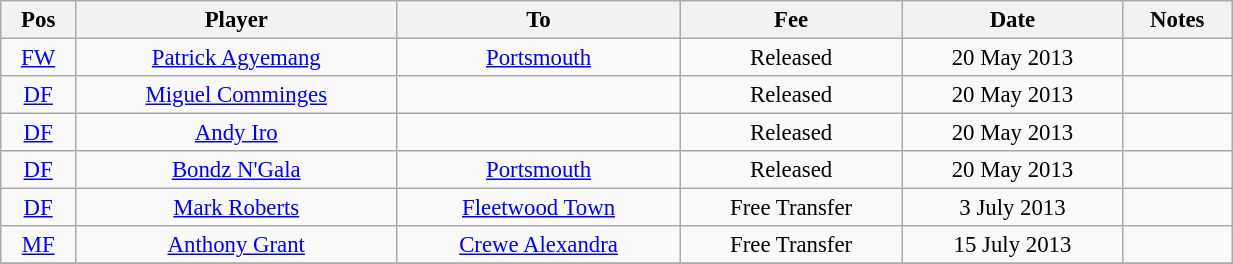<table width=65% class="wikitable" style="text-align:center; font-size:95%;">
<tr>
<th>Pos</th>
<th>Player</th>
<th>To</th>
<th>Fee</th>
<th>Date</th>
<th>Notes</th>
</tr>
<tr --->
<td><a href='#'>FW</a></td>
<td><a href='#'>Patrick Agyemang</a></td>
<td><a href='#'>Portsmouth</a></td>
<td>Released</td>
<td>20 May 2013</td>
<td></td>
</tr>
<tr --->
<td><a href='#'>DF</a></td>
<td><a href='#'>Miguel Comminges</a></td>
<td></td>
<td>Released</td>
<td>20 May 2013</td>
<td></td>
</tr>
<tr --->
<td><a href='#'>DF</a></td>
<td><a href='#'>Andy Iro</a></td>
<td></td>
<td>Released</td>
<td>20 May 2013</td>
<td></td>
</tr>
<tr --->
<td><a href='#'>DF</a></td>
<td><a href='#'>Bondz N'Gala</a></td>
<td><a href='#'>Portsmouth</a></td>
<td>Released</td>
<td>20 May 2013</td>
<td></td>
</tr>
<tr --->
<td><a href='#'>DF</a></td>
<td><a href='#'>Mark Roberts</a></td>
<td><a href='#'>Fleetwood Town</a></td>
<td>Free Transfer</td>
<td>3 July 2013</td>
<td></td>
</tr>
<tr --->
<td><a href='#'>MF</a></td>
<td><a href='#'>Anthony Grant</a></td>
<td><a href='#'>Crewe Alexandra</a></td>
<td>Free Transfer</td>
<td>15 July 2013</td>
<td></td>
</tr>
<tr --->
</tr>
</table>
